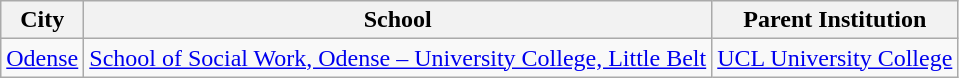<table class="wikitable">
<tr>
<th>City</th>
<th>School</th>
<th>Parent Institution</th>
</tr>
<tr>
<td><a href='#'>Odense</a></td>
<td><a href='#'>School of Social Work, Odense – University College, Little Belt</a></td>
<td><a href='#'>UCL University College</a></td>
</tr>
</table>
